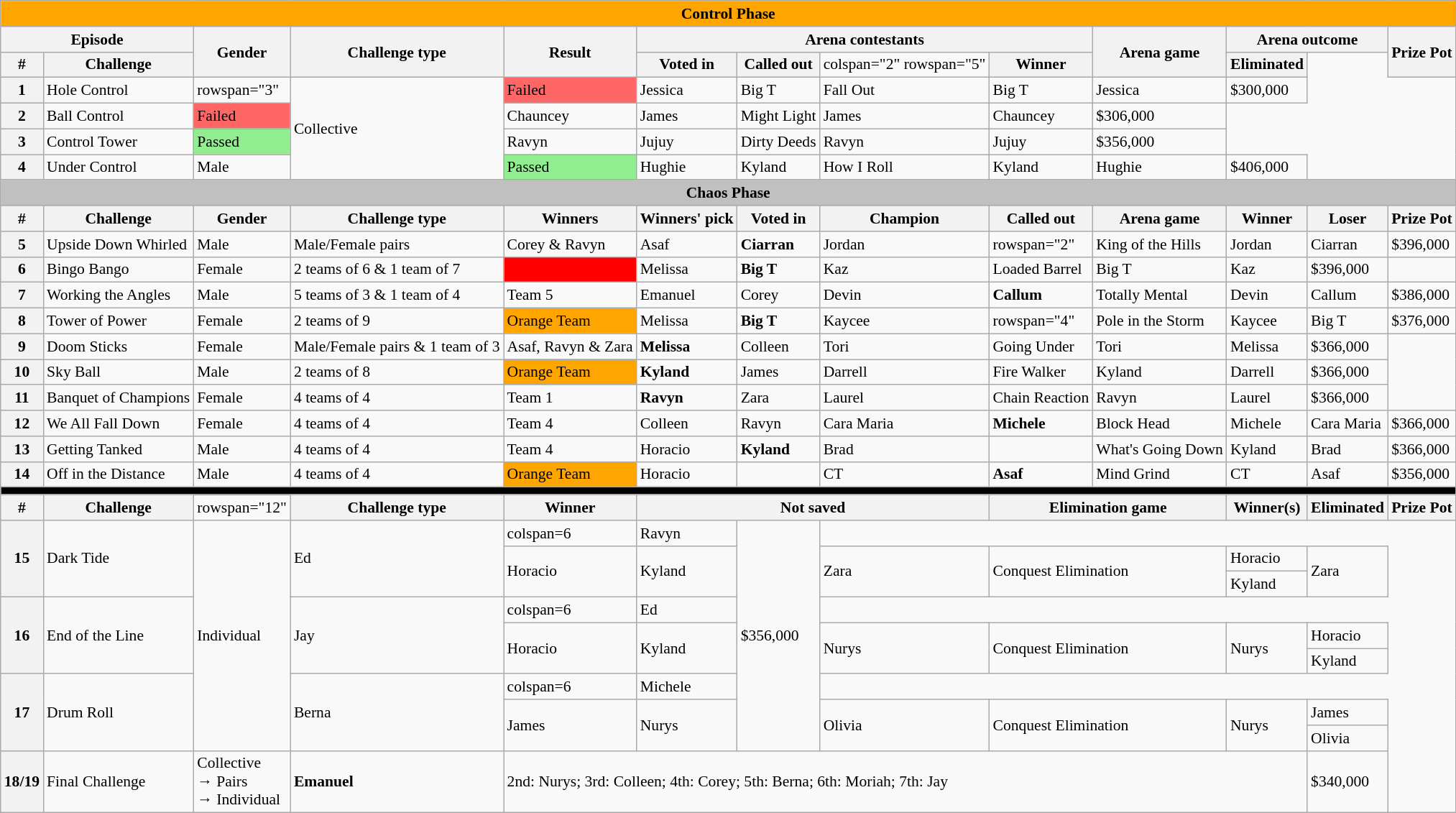<table class="wikitable" style="font-size:90%; white-space:nowrap">
<tr>
<th style="background:#FFA500" colspan="13">Control Phase</th>
</tr>
<tr>
<th colspan=2>Episode</th>
<th rowspan="2">Gender</th>
<th rowspan="2">Challenge type</th>
<th rowspan="2">Result</th>
<th colspan="4">Arena contestants</th>
<th rowspan=2>Arena game</th>
<th colspan="2">Arena outcome</th>
<th rowspan="2">Prize Pot</th>
</tr>
<tr>
<th>#</th>
<th>Challenge</th>
<th>Voted in</th>
<th>Called out</th>
<td>colspan="2" rowspan="5" </td>
<th>Winner</th>
<th>Eliminated</th>
</tr>
<tr>
<th>1</th>
<td>Hole Control</td>
<td>rowspan="3" </td>
<td rowspan="4">Collective</td>
<td bgcolor="#FF6666">Failed</td>
<td>Jessica</td>
<td>Big T</td>
<td>Fall Out</td>
<td>Big T</td>
<td>Jessica</td>
<td>$300,000</td>
</tr>
<tr>
<th>2</th>
<td>Ball Control</td>
<td bgcolor="#FF6666">Failed</td>
<td>Chauncey</td>
<td>James</td>
<td>Might Light</td>
<td>James</td>
<td>Chauncey</td>
<td>$306,000</td>
</tr>
<tr>
<th>3</th>
<td>Control Tower</td>
<td bgcolor="lightgreen">Passed</td>
<td>Ravyn</td>
<td>Jujuy</td>
<td>Dirty Deeds</td>
<td>Ravyn</td>
<td>Jujuy</td>
<td>$356,000</td>
</tr>
<tr>
<th>4</th>
<td>Under Control</td>
<td>Male</td>
<td bgcolor="lightgreen">Passed</td>
<td>Hughie</td>
<td>Kyland</td>
<td>How I Roll</td>
<td>Kyland</td>
<td>Hughie</td>
<td>$406,000</td>
</tr>
<tr>
<th style="background:#C0C0C0" colspan="13">Chaos Phase</th>
</tr>
<tr>
<th>#</th>
<th>Challenge</th>
<th>Gender</th>
<th>Challenge type</th>
<th>Winners</th>
<th>Winners' pick</th>
<th>Voted in</th>
<th>Champion</th>
<th>Called out</th>
<th>Arena game</th>
<th>Winner</th>
<th>Loser</th>
<th>Prize Pot</th>
</tr>
<tr>
<th>5</th>
<td>Upside Down Whirled</td>
<td>Male</td>
<td>Male/Female pairs</td>
<td>Corey & Ravyn</td>
<td>Asaf</td>
<td><strong>Ciarran</strong></td>
<td>Jordan</td>
<td>rowspan="2" </td>
<td>King of the Hills</td>
<td>Jordan</td>
<td>Ciarran</td>
<td>$396,000</td>
</tr>
<tr>
<th>6</th>
<td>Bingo Bango</td>
<td>Female</td>
<td>2 teams of 6 & 1 team of 7</td>
<td bgcolor="red" colspan="1"></td>
<td>Melissa</td>
<td><strong>Big T</strong></td>
<td>Kaz</td>
<td>Loaded Barrel</td>
<td>Big T</td>
<td>Kaz</td>
<td>$396,000</td>
</tr>
<tr>
<th>7</th>
<td>Working the Angles</td>
<td>Male</td>
<td>5 teams of 3 & 1 team of 4</td>
<td>Team 5</td>
<td>Emanuel</td>
<td>Corey</td>
<td>Devin</td>
<td><strong>Callum</strong></td>
<td>Totally Mental</td>
<td>Devin</td>
<td>Callum</td>
<td>$386,000</td>
</tr>
<tr>
<th>8</th>
<td>Tower of Power</td>
<td>Female</td>
<td>2 teams of 9</td>
<td bgcolor="#FFA500" colspan="1">Orange Team</td>
<td>Melissa</td>
<td><strong>Big T</strong></td>
<td>Kaycee</td>
<td>rowspan="4" </td>
<td>Pole in the Storm</td>
<td>Kaycee</td>
<td>Big T</td>
<td>$376,000</td>
</tr>
<tr>
<th>9</th>
<td>Doom Sticks</td>
<td>Female</td>
<td>Male/Female pairs & 1 team of 3</td>
<td>Asaf, Ravyn & Zara</td>
<td><strong>Melissa</strong></td>
<td>Colleen</td>
<td>Tori</td>
<td>Going Under</td>
<td>Tori</td>
<td>Melissa</td>
<td>$366,000</td>
</tr>
<tr>
<th>10</th>
<td>Sky Ball</td>
<td>Male</td>
<td>2 teams of 8</td>
<td bgcolor="#FFA500">Orange Team</td>
<td><strong>Kyland</strong></td>
<td>James</td>
<td>Darrell</td>
<td>Fire Walker</td>
<td>Kyland</td>
<td>Darrell</td>
<td>$366,000</td>
</tr>
<tr>
<th>11</th>
<td>Banquet of Champions</td>
<td>Female</td>
<td>4 teams of 4</td>
<td>Team 1</td>
<td><strong>Ravyn</strong></td>
<td>Zara</td>
<td>Laurel</td>
<td>Chain Reaction</td>
<td>Ravyn</td>
<td>Laurel</td>
<td>$366,000</td>
</tr>
<tr>
<th>12</th>
<td>We All Fall Down</td>
<td>Female</td>
<td>4 teams of 4</td>
<td>Team 4</td>
<td>Colleen</td>
<td>Ravyn</td>
<td>Cara Maria</td>
<td><strong>Michele</strong></td>
<td>Block Head</td>
<td>Michele</td>
<td>Cara Maria</td>
<td>$366,000</td>
</tr>
<tr>
<th>13</th>
<td>Getting Tanked</td>
<td>Male</td>
<td>4 teams of 4</td>
<td>Team 4</td>
<td>Horacio</td>
<td><strong>Kyland</strong></td>
<td>Brad</td>
<td></td>
<td>What's Going Down</td>
<td>Kyland</td>
<td>Brad</td>
<td>$366,000</td>
</tr>
<tr>
<th>14</th>
<td>Off in the Distance</td>
<td>Male</td>
<td>4 teams of 4</td>
<td bgcolor="#FFA500">Orange Team</td>
<td>Horacio</td>
<td></td>
<td>CT</td>
<td><strong>Asaf</strong></td>
<td>Mind Grind</td>
<td>CT</td>
<td>Asaf</td>
<td>$356,000</td>
</tr>
<tr>
<th style="background:#000000"  colspan="13"></th>
</tr>
<tr>
<th>#</th>
<th>Challenge</th>
<td>rowspan="12" </td>
<th>Challenge type</th>
<th>Winner</th>
<th colspan="3">Not saved</th>
<th colspan="2">Elimination game</th>
<th>Winner(s)</th>
<th>Eliminated</th>
<th>Prize Pot</th>
</tr>
<tr>
<th rowspan="3">15</th>
<td rowspan="3">Dark Tide</td>
<td rowspan="9">Individual</td>
<td rowspan="3">Ed</td>
<td>colspan=6 </td>
<td>Ravyn</td>
<td rowspan="9">$356,000</td>
</tr>
<tr>
<td rowspan="2">Horacio</td>
<td rowspan="2">Kyland</td>
<td rowspan="2">Zara</td>
<td colspan="2" rowspan="2">Conquest Elimination</td>
<td>Horacio</td>
<td rowspan="2">Zara</td>
</tr>
<tr>
<td>Kyland</td>
</tr>
<tr>
<th rowspan="3">16</th>
<td rowspan="3">End of the Line</td>
<td rowspan="3">Jay</td>
<td>colspan=6 </td>
<td>Ed</td>
</tr>
<tr>
<td rowspan="2">Horacio</td>
<td rowspan="2">Kyland</td>
<td rowspan="2">Nurys</td>
<td colspan="2" rowspan="2">Conquest Elimination</td>
<td rowspan="2">Nurys</td>
<td>Horacio</td>
</tr>
<tr>
<td>Kyland</td>
</tr>
<tr>
<th rowspan="3">17</th>
<td rowspan="3">Drum Roll</td>
<td rowspan="3">Berna</td>
<td>colspan=6 </td>
<td>Michele</td>
</tr>
<tr>
<td rowspan="2">James</td>
<td rowspan="2">Nurys</td>
<td rowspan="2">Olivia</td>
<td colspan="2" rowspan="2">Conquest Elimination</td>
<td rowspan="2">Nurys</td>
<td>James</td>
</tr>
<tr>
<td>Olivia</td>
</tr>
<tr>
<th>18/19</th>
<td>Final Challenge</td>
<td>Collective <br>→ Pairs <br>→ Individual</td>
<td><strong>Emanuel</strong></td>
<td colspan="7">2nd: Nurys; 3rd: Colleen; 4th: Corey; 5th: Berna; 6th: Moriah; 7th: Jay</td>
<td>$340,000</td>
</tr>
</table>
